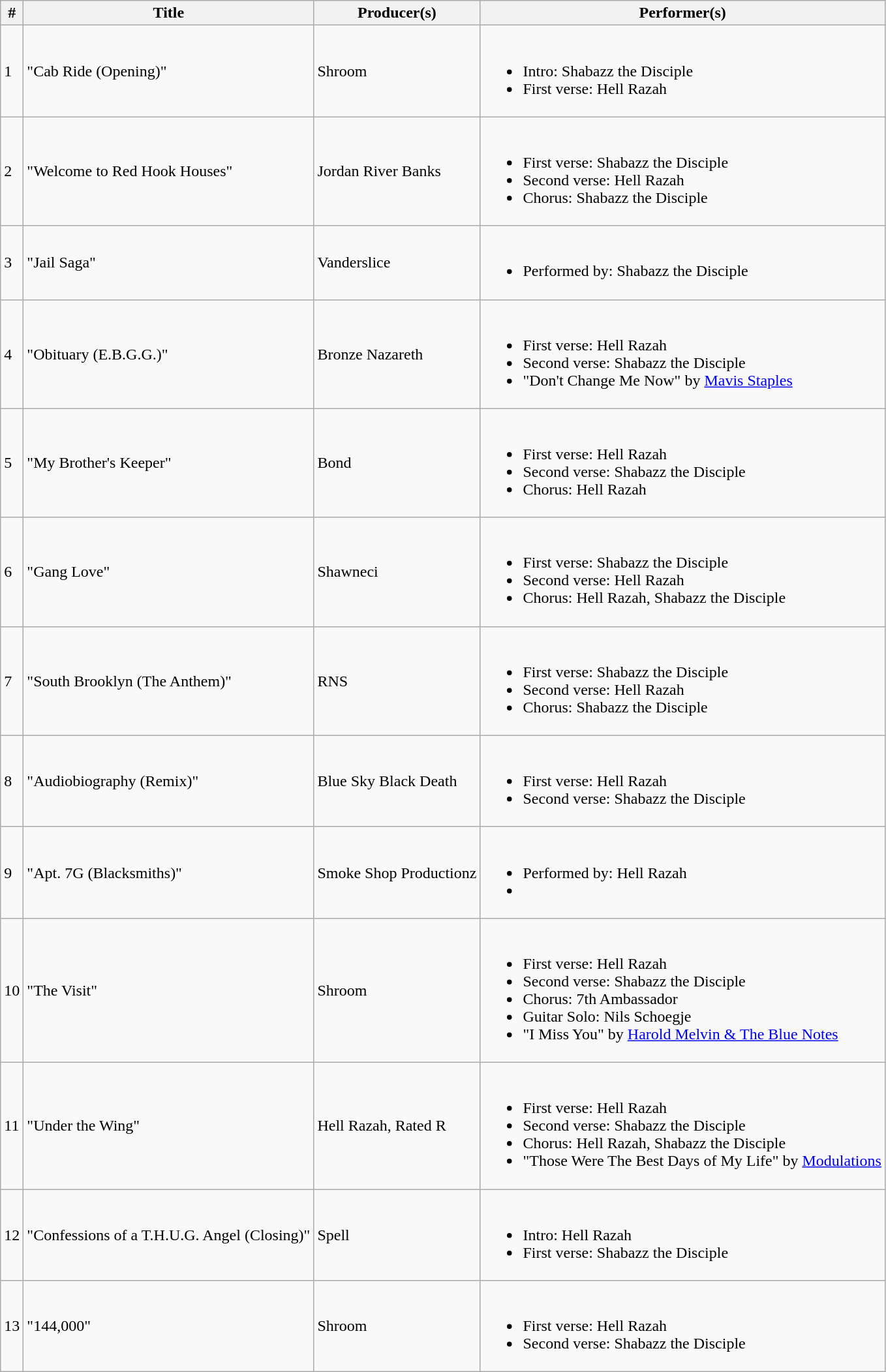<table class="wikitable">
<tr>
<th>#</th>
<th>Title</th>
<th>Producer(s)</th>
<th>Performer(s)</th>
</tr>
<tr>
<td>1</td>
<td>"Cab Ride (Opening)"</td>
<td>Shroom</td>
<td><br><ul><li>Intro: Shabazz the Disciple</li><li>First verse: Hell Razah</li></ul></td>
</tr>
<tr>
<td>2</td>
<td>"Welcome to Red Hook Houses"</td>
<td>Jordan River Banks</td>
<td><br><ul><li>First verse: Shabazz the Disciple</li><li>Second verse: Hell Razah</li><li>Chorus: Shabazz the Disciple</li></ul></td>
</tr>
<tr>
<td>3</td>
<td>"Jail Saga"</td>
<td>Vanderslice</td>
<td><br><ul><li>Performed by: Shabazz the Disciple</li></ul></td>
</tr>
<tr>
<td>4</td>
<td>"Obituary (E.B.G.G.)"</td>
<td>Bronze Nazareth</td>
<td><br><ul><li>First verse: Hell Razah</li><li>Second verse: Shabazz the Disciple</li><li>"Don't Change Me Now" by <a href='#'>Mavis Staples</a></li></ul></td>
</tr>
<tr>
<td>5</td>
<td>"My Brother's Keeper"</td>
<td>Bond</td>
<td><br><ul><li>First verse: Hell Razah</li><li>Second verse: Shabazz the Disciple</li><li>Chorus: Hell Razah</li></ul></td>
</tr>
<tr>
<td>6</td>
<td>"Gang Love"</td>
<td>Shawneci</td>
<td><br><ul><li>First verse: Shabazz the Disciple</li><li>Second verse: Hell Razah</li><li>Chorus: Hell Razah, Shabazz the Disciple</li></ul></td>
</tr>
<tr>
<td>7</td>
<td>"South Brooklyn (The Anthem)"</td>
<td>RNS</td>
<td><br><ul><li>First verse: Shabazz the Disciple</li><li>Second verse: Hell Razah</li><li>Chorus: Shabazz the Disciple</li></ul></td>
</tr>
<tr>
<td>8</td>
<td>"Audiobiography (Remix)"</td>
<td>Blue Sky Black Death</td>
<td><br><ul><li>First verse: Hell Razah</li><li>Second verse: Shabazz the Disciple</li></ul></td>
</tr>
<tr>
<td>9</td>
<td>"Apt. 7G (Blacksmiths)"</td>
<td>Smoke Shop Productionz</td>
<td><br><ul><li>Performed by: Hell Razah</li><li></li></ul></td>
</tr>
<tr>
<td>10</td>
<td>"The Visit"</td>
<td>Shroom</td>
<td><br><ul><li>First verse: Hell Razah</li><li>Second verse: Shabazz the Disciple</li><li>Chorus: 7th Ambassador</li><li>Guitar Solo: Nils Schoegje</li><li>"I Miss You" by <a href='#'>Harold Melvin & The Blue Notes</a></li></ul></td>
</tr>
<tr>
<td>11</td>
<td>"Under the Wing"</td>
<td>Hell Razah, Rated R</td>
<td><br><ul><li>First verse: Hell Razah</li><li>Second verse: Shabazz the Disciple</li><li>Chorus: Hell Razah, Shabazz the Disciple</li><li>"Those Were The Best Days of My Life" by <a href='#'>Modulations</a></li></ul></td>
</tr>
<tr>
<td>12</td>
<td>"Confessions of a T.H.U.G. Angel (Closing)"</td>
<td>Spell</td>
<td><br><ul><li>Intro: Hell Razah</li><li>First verse: Shabazz the Disciple</li></ul></td>
</tr>
<tr>
<td>13</td>
<td>"144,000"</td>
<td>Shroom</td>
<td><br><ul><li>First verse: Hell Razah</li><li>Second verse: Shabazz the Disciple</li></ul></td>
</tr>
</table>
